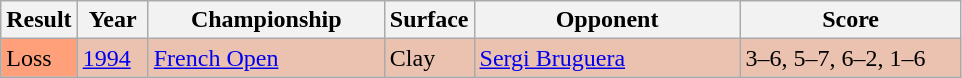<table class="sortable wikitable">
<tr>
<th style="width:40px">Result</th>
<th style="width:40px">Year</th>
<th style="width:150px">Championship</th>
<th style="width:50px">Surface</th>
<th style="width:170px">Opponent</th>
<th style="width:140px"  class="unsortable">Score</th>
</tr>
<tr style="background:#ebc2af;">
<td style="background:#ffa07a;">Loss</td>
<td><a href='#'>1994</a></td>
<td><a href='#'>French Open</a></td>
<td>Clay</td>
<td> <a href='#'>Sergi Bruguera</a></td>
<td>3–6, 5–7, 6–2, 1–6</td>
</tr>
</table>
